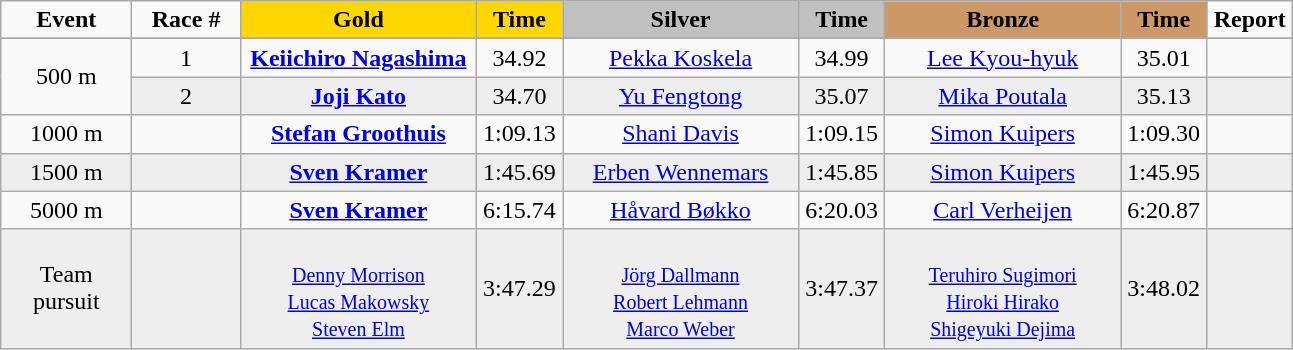<table class="wikitable">
<tr>
<td width="80" align="center"><strong>Event</strong></td>
<td width="65" align="center"><strong>Race #</strong></td>
<td width="150" bgcolor="gold" align="center"><strong>Gold</strong></td>
<td width="50" bgcolor="gold" align="center"><strong>Time</strong></td>
<td width="150" bgcolor="silver" align="center"><strong>Silver</strong></td>
<td width="50" bgcolor="silver" align="center"><strong>Time</strong></td>
<td width="150" bgcolor="#CC9966" align="center"><strong>Bronze</strong></td>
<td width="50" bgcolor="#CC9966" align="center"><strong>Time</strong></td>
<td width="50" align="center"><strong>Report</strong></td>
</tr>
<tr bgcolor="#cccccc">
</tr>
<tr>
<td rowspan=2 align="center">500 m</td>
<td align="center">1</td>
<td align="center"><strong><a href='#'>Keiichiro Nagashima</a></strong><br><small></small></td>
<td align="center">34.92</td>
<td align="center"><a href='#'>Pekka Koskela</a><br><small></small></td>
<td align="center">34.99</td>
<td align="center"><a href='#'>Lee Kyou-hyuk</a><br><small></small></td>
<td align="center">35.01</td>
<td align="center"></td>
</tr>
<tr bgcolor="#eeeeee">
<td align="center">2</td>
<td align="center"><strong><a href='#'>Joji Kato</a></strong><br><small></small></td>
<td align="center">34.70</td>
<td align="center"><a href='#'>Yu Fengtong</a><br><small></small></td>
<td align="center">35.07</td>
<td align="center"><a href='#'>Mika Poutala</a><br><small></small></td>
<td align="center">35.13</td>
<td align="center"></td>
</tr>
<tr>
<td align="center">1000 m</td>
<td align="center"></td>
<td align="center"><strong><a href='#'>Stefan Groothuis</a></strong><br><small></small></td>
<td align="center">1:09.13</td>
<td align="center"><a href='#'>Shani Davis</a><br><small></small></td>
<td align="center">1:09.15</td>
<td align="center"><a href='#'>Simon Kuipers</a><br><small></small></td>
<td align="center">1:09.30</td>
<td align="center"></td>
</tr>
<tr bgcolor="#eeeeee">
<td align="center">1500 m</td>
<td align="center"></td>
<td align="center"><strong><a href='#'>Sven Kramer</a></strong><br><small></small></td>
<td align="center">1:45.69</td>
<td align="center"><a href='#'>Erben Wennemars</a><br><small></small></td>
<td align="center">1:45.85</td>
<td align="center"><a href='#'>Simon Kuipers</a><br><small></small></td>
<td align="center">1:45.95</td>
<td align="center"></td>
</tr>
<tr>
<td align="center">5000 m</td>
<td align="center"></td>
<td align="center"><strong><a href='#'>Sven Kramer</a></strong><br><small></small></td>
<td align="center">6:15.74</td>
<td align="center"><a href='#'>Håvard Bøkko</a><br><small></small></td>
<td align="center">6:20.03</td>
<td align="center"><a href='#'>Carl Verheijen</a><br><small></small></td>
<td align="center">6:20.87</td>
<td align="center"></td>
</tr>
<tr bgcolor="#eeeeee">
<td align="center">Team pursuit</td>
<td align="center"></td>
<td align="center"><strong></strong><br><small><a href='#'>Denny Morrison</a><br><a href='#'>Lucas Makowsky</a><br><a href='#'>Steven Elm</a></small></td>
<td align="center">3:47.29</td>
<td align="center"><br><small><a href='#'>Jörg Dallmann</a><br><a href='#'>Robert Lehmann</a><br><a href='#'>Marco Weber</a></small></td>
<td align="center">3:47.37</td>
<td align="center"><br><small><a href='#'>Teruhiro Sugimori</a><br><a href='#'>Hiroki Hirako</a><br><a href='#'>Shigeyuki Dejima</a></small></td>
<td align="center">3:48.02</td>
<td align="center"></td>
</tr>
</table>
